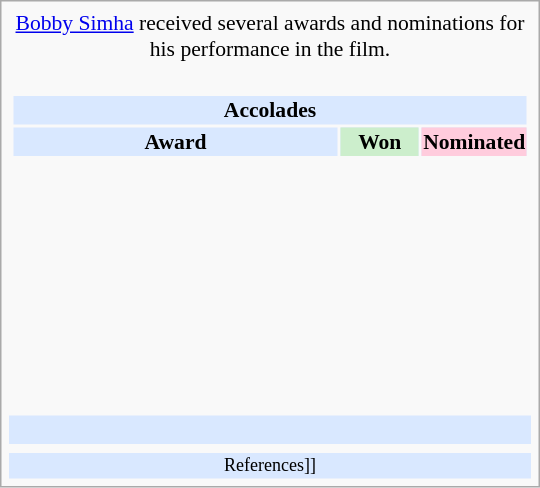<table class="infobox" style="width: 25em; text-align: left; font-size: 90%; vertical-align: middle;">
<tr>
<td colspan="3" style="text-align:center;"> <a href='#'>Bobby Simha</a> received several awards and nominations for his performance in the film.</td>
</tr>
<tr>
<td colspan="3"><br><table class="collapsible collapsed" style="width:100%;">
<tr>
<th colspan="3" style="background:#d9e8ff; text-align:center;">Accolades</th>
</tr>
<tr style="background:#d9e8ff; text-align:center; text-align:center;">
<td><strong>Award</strong></td>
<td style="background:#cec; text-size:0.9em; width:50px;"><strong>Won</strong></td>
<td style="background:#fcd; text-size:0.9em; width:50px;"><strong>Nominated</strong></td>
</tr>
<tr>
<td style="text-align:center;"><br></td>
<td></td>
<td></td>
</tr>
<tr>
<td style="text-align:center;"><br></td>
<td></td>
<td></td>
</tr>
<tr>
<td style="text-align:center;"><br></td>
<td></td>
<td></td>
</tr>
<tr>
<td style="text-align:center;"><br></td>
<td></td>
<td></td>
</tr>
<tr>
<td style="text-align:center;"><br></td>
<td></td>
<td></td>
</tr>
<tr>
<td style="text-align:center;"><br></td>
<td></td>
<td></td>
</tr>
<tr>
<td style="text-align:center;"><br></td>
<td></td>
<td></td>
</tr>
<tr>
<td style="text-align:center;"><br></td>
<td></td>
<td></td>
</tr>
</table>
</td>
</tr>
<tr style="background:#d9e8ff;">
<td colspan="3" style="text-align:center;"><br></td>
</tr>
<tr>
<td></td>
<td></td>
<td></td>
</tr>
<tr style="background:#d9e8ff;">
<td colspan="3" style="font-size: smaller; text-align:center;">References]]</td>
</tr>
</table>
